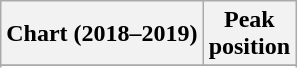<table class="wikitable sortable plainrowheaders">
<tr>
<th>Chart (2018–2019)</th>
<th>Peak<br>position</th>
</tr>
<tr>
</tr>
<tr>
</tr>
<tr>
</tr>
</table>
